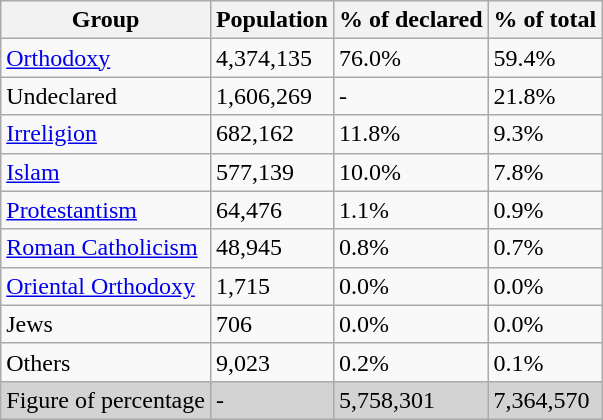<table class="wikitable">
<tr>
<th>Group</th>
<th>Population</th>
<th>% of declared</th>
<th>% of total</th>
</tr>
<tr>
<td><a href='#'>Orthodoxy</a></td>
<td>4,374,135</td>
<td>76.0%</td>
<td>59.4%</td>
</tr>
<tr>
<td>Undeclared</td>
<td>1,606,269</td>
<td>-</td>
<td>21.8%</td>
</tr>
<tr>
<td><a href='#'>Irreligion</a></td>
<td>682,162</td>
<td>11.8%</td>
<td>9.3%</td>
</tr>
<tr>
<td><a href='#'>Islam</a></td>
<td>577,139</td>
<td>10.0%</td>
<td>7.8%</td>
</tr>
<tr>
<td><a href='#'>Protestantism</a></td>
<td>64,476</td>
<td>1.1%</td>
<td>0.9%</td>
</tr>
<tr>
<td><a href='#'>Roman Catholicism</a></td>
<td>48,945</td>
<td>0.8%</td>
<td>0.7%</td>
</tr>
<tr>
<td><a href='#'>Oriental Orthodoxy</a></td>
<td>1,715</td>
<td>0.0%</td>
<td>0.0%</td>
</tr>
<tr>
<td>Jews</td>
<td>706</td>
<td>0.0%</td>
<td>0.0%</td>
</tr>
<tr>
<td>Others</td>
<td>9,023</td>
<td>0.2%</td>
<td>0.1%</td>
</tr>
<tr style="background:lightgrey;">
<td>Figure of percentage</td>
<td style="background:lightgrey;">-</td>
<td style="background:lightgrey;">5,758,301</td>
<td style="background:lightgrey;">7,364,570</td>
</tr>
</table>
